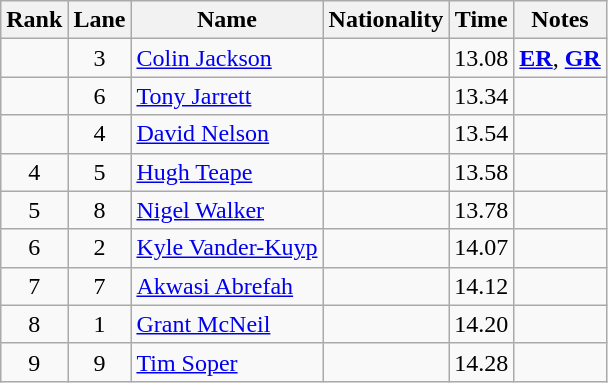<table class="wikitable sortable" style=" text-align:center">
<tr>
<th>Rank</th>
<th>Lane</th>
<th>Name</th>
<th>Nationality</th>
<th>Time</th>
<th>Notes</th>
</tr>
<tr>
<td></td>
<td>3</td>
<td align=left><a href='#'>Colin Jackson</a></td>
<td align=left></td>
<td>13.08</td>
<td><strong><a href='#'>ER</a></strong>, <strong><a href='#'>GR</a></strong></td>
</tr>
<tr>
<td></td>
<td>6</td>
<td align=left><a href='#'>Tony Jarrett</a></td>
<td align=left></td>
<td>13.34</td>
<td></td>
</tr>
<tr>
<td></td>
<td>4</td>
<td align=left><a href='#'>David Nelson</a></td>
<td align=left></td>
<td>13.54</td>
<td></td>
</tr>
<tr>
<td>4</td>
<td>5</td>
<td align=left><a href='#'>Hugh Teape</a></td>
<td align=left></td>
<td>13.58</td>
<td></td>
</tr>
<tr>
<td>5</td>
<td>8</td>
<td align=left><a href='#'>Nigel Walker</a></td>
<td align=left></td>
<td>13.78</td>
<td></td>
</tr>
<tr>
<td>6</td>
<td>2</td>
<td align=left><a href='#'>Kyle Vander-Kuyp</a></td>
<td align=left></td>
<td>14.07</td>
<td></td>
</tr>
<tr>
<td>7</td>
<td>7</td>
<td align=left><a href='#'>Akwasi Abrefah</a></td>
<td align=left></td>
<td>14.12</td>
<td></td>
</tr>
<tr>
<td>8</td>
<td>1</td>
<td align=left><a href='#'>Grant McNeil</a></td>
<td align=left></td>
<td>14.20</td>
<td></td>
</tr>
<tr>
<td>9</td>
<td>9</td>
<td align=left><a href='#'>Tim Soper</a></td>
<td align=left></td>
<td>14.28</td>
<td></td>
</tr>
</table>
